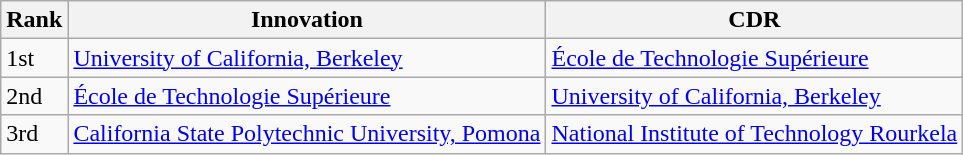<table class="wikitable mw-collapsible">
<tr>
<th>Rank</th>
<th>Innovation</th>
<th>CDR</th>
</tr>
<tr>
<td>1st</td>
<td><a href='#'>University of California, Berkeley</a></td>
<td><a href='#'>École de Technologie Supérieure</a></td>
</tr>
<tr>
<td>2nd</td>
<td><a href='#'>École de Technologie Supérieure</a></td>
<td><a href='#'>University of California, Berkeley</a></td>
</tr>
<tr>
<td>3rd</td>
<td><a href='#'>California State Polytechnic University, Pomona</a></td>
<td><a href='#'>National Institute of Technology Rourkela</a></td>
</tr>
</table>
